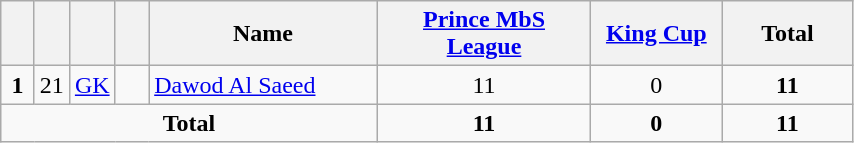<table class="wikitable" style="text-align:center">
<tr>
<th width=15></th>
<th width=15></th>
<th width=15></th>
<th width=15></th>
<th width=145>Name</th>
<th width=135><a href='#'>Prince MbS League</a></th>
<th width=80><a href='#'>King Cup</a></th>
<th width=80>Total</th>
</tr>
<tr>
<td><strong>1</strong></td>
<td>21</td>
<td><a href='#'>GK</a></td>
<td></td>
<td align=left><a href='#'>Dawod Al Saeed</a></td>
<td>11</td>
<td>0</td>
<td><strong>11</strong></td>
</tr>
<tr>
<td colspan=5><strong>Total</strong></td>
<td><strong>11</strong></td>
<td><strong>0</strong></td>
<td><strong>11</strong></td>
</tr>
</table>
